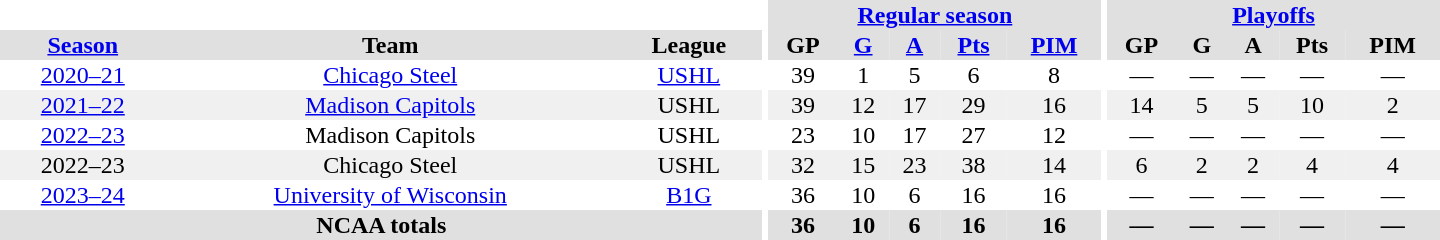<table border="0" cellpadding="1" cellspacing="0" style="text-align:center; width:60em">
<tr bgcolor="#e0e0e0">
<th colspan="3" bgcolor="#ffffff"></th>
<th rowspan="101" bgcolor="#ffffff"></th>
<th colspan="5"><a href='#'>Regular season</a></th>
<th rowspan="101" bgcolor="#ffffff"></th>
<th colspan="5"><a href='#'>Playoffs</a></th>
</tr>
<tr bgcolor="#e0e0e0">
<th><a href='#'>Season</a></th>
<th>Team</th>
<th>League</th>
<th>GP</th>
<th><a href='#'>G</a></th>
<th><a href='#'>A</a></th>
<th><a href='#'>Pts</a></th>
<th><a href='#'>PIM</a></th>
<th>GP</th>
<th>G</th>
<th>A</th>
<th>Pts</th>
<th>PIM</th>
</tr>
<tr>
<td><a href='#'>2020–21</a></td>
<td><a href='#'>Chicago Steel</a></td>
<td><a href='#'>USHL</a></td>
<td>39</td>
<td>1</td>
<td>5</td>
<td>6</td>
<td>8</td>
<td>—</td>
<td>—</td>
<td>—</td>
<td>—</td>
<td>—</td>
</tr>
<tr bgcolor="#f0f0f0">
<td><a href='#'>2021–22</a></td>
<td><a href='#'>Madison Capitols</a></td>
<td>USHL</td>
<td>39</td>
<td>12</td>
<td>17</td>
<td>29</td>
<td>16</td>
<td>14</td>
<td>5</td>
<td>5</td>
<td>10</td>
<td>2</td>
</tr>
<tr>
<td><a href='#'>2022–23</a></td>
<td>Madison Capitols</td>
<td>USHL</td>
<td>23</td>
<td>10</td>
<td>17</td>
<td>27</td>
<td>12</td>
<td>—</td>
<td>—</td>
<td>—</td>
<td>—</td>
<td>—</td>
</tr>
<tr bgcolor="#f0f0f0">
<td>2022–23</td>
<td>Chicago Steel</td>
<td>USHL</td>
<td>32</td>
<td>15</td>
<td>23</td>
<td>38</td>
<td>14</td>
<td>6</td>
<td>2</td>
<td>2</td>
<td>4</td>
<td>4</td>
</tr>
<tr>
<td><a href='#'>2023–24</a></td>
<td><a href='#'>University of Wisconsin</a></td>
<td><a href='#'>B1G</a></td>
<td>36</td>
<td>10</td>
<td>6</td>
<td>16</td>
<td>16</td>
<td>—</td>
<td>—</td>
<td>—</td>
<td>—</td>
<td>—</td>
</tr>
<tr bgcolor="#e0e0e0">
<th colspan="3">NCAA totals</th>
<th>36</th>
<th>10</th>
<th>6</th>
<th>16</th>
<th>16</th>
<th>—</th>
<th>—</th>
<th>—</th>
<th>—</th>
<th>—</th>
</tr>
</table>
